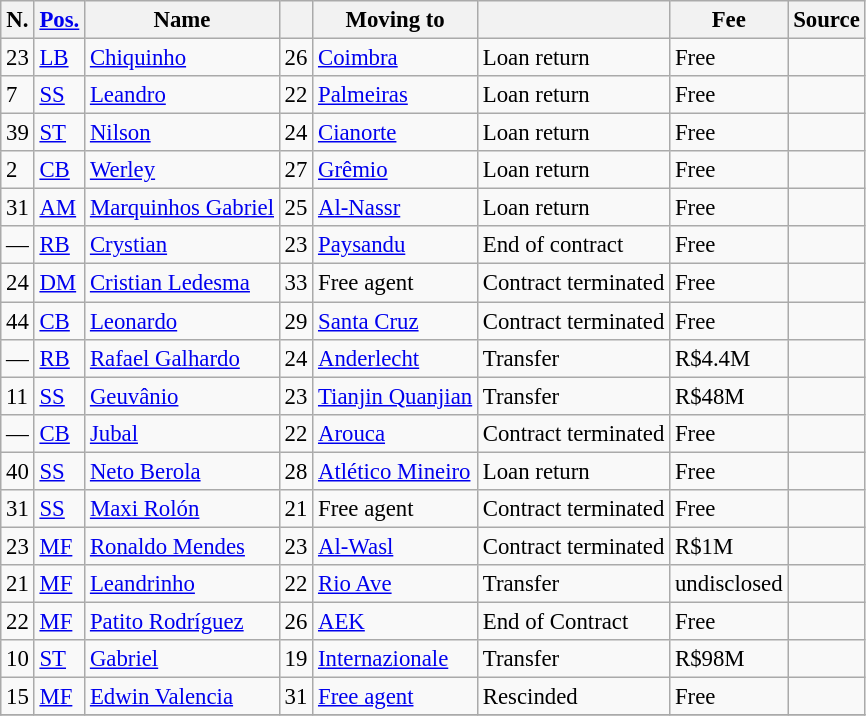<table class="wikitable sortable" style="text-align:center; font-size:95%; text-align:left">
<tr>
<th>N.</th>
<th><a href='#'>Pos.</a></th>
<th>Name</th>
<th></th>
<th>Moving to</th>
<th></th>
<th>Fee</th>
<th>Source</th>
</tr>
<tr>
<td>23</td>
<td><a href='#'>LB</a></td>
<td style="text-align:left;"> <a href='#'>Chiquinho</a></td>
<td>26</td>
<td style="text-align:left;"><a href='#'>Coimbra</a></td>
<td>Loan return</td>
<td>Free</td>
<td></td>
</tr>
<tr>
<td>7</td>
<td><a href='#'>SS</a></td>
<td style="text-align:left;"> <a href='#'>Leandro</a></td>
<td>22</td>
<td style="text-align:left;"><a href='#'>Palmeiras</a></td>
<td>Loan return</td>
<td>Free</td>
<td></td>
</tr>
<tr>
<td>39</td>
<td><a href='#'>ST</a></td>
<td style="text-align:left;"> <a href='#'>Nilson</a></td>
<td>24</td>
<td style="text-align:left;"><a href='#'>Cianorte</a></td>
<td>Loan return</td>
<td>Free</td>
<td></td>
</tr>
<tr>
<td>2</td>
<td><a href='#'>CB</a></td>
<td style="text-align:left;"> <a href='#'>Werley</a></td>
<td>27</td>
<td style="text-align:left;"><a href='#'>Grêmio</a></td>
<td>Loan return</td>
<td>Free</td>
<td></td>
</tr>
<tr>
<td>31</td>
<td><a href='#'>AM</a></td>
<td style="text-align:left;"> <a href='#'>Marquinhos Gabriel</a></td>
<td>25</td>
<td style="text-align:left;"><a href='#'>Al-Nassr</a> </td>
<td>Loan return</td>
<td>Free</td>
<td></td>
</tr>
<tr>
<td>—</td>
<td><a href='#'>RB</a></td>
<td style="text-align:left;"> <a href='#'>Crystian</a></td>
<td>23</td>
<td style="text-align:left;"><a href='#'>Paysandu</a></td>
<td>End of contract</td>
<td>Free</td>
<td></td>
</tr>
<tr>
<td>24</td>
<td><a href='#'>DM</a></td>
<td style="text-align:left;"> <a href='#'>Cristian Ledesma</a></td>
<td>33</td>
<td style="text-align:left;">Free agent</td>
<td>Contract terminated</td>
<td>Free</td>
<td></td>
</tr>
<tr>
<td>44</td>
<td><a href='#'>CB</a></td>
<td style="text-align:left;"> <a href='#'>Leonardo</a></td>
<td>29</td>
<td style="text-align:left;"><a href='#'>Santa Cruz</a></td>
<td>Contract terminated</td>
<td>Free</td>
<td></td>
</tr>
<tr>
<td>—</td>
<td><a href='#'>RB</a></td>
<td style="text-align:left;"> <a href='#'>Rafael Galhardo</a></td>
<td>24</td>
<td style="text-align:left;"><a href='#'>Anderlecht</a> </td>
<td>Transfer</td>
<td>R$4.4M</td>
<td></td>
</tr>
<tr>
<td>11</td>
<td><a href='#'>SS</a></td>
<td style="text-align:left;"> <a href='#'>Geuvânio</a></td>
<td>23</td>
<td style="text-align:left;"><a href='#'>Tianjin Quanjian</a> </td>
<td>Transfer</td>
<td>R$48M</td>
<td></td>
</tr>
<tr>
<td>—</td>
<td><a href='#'>CB</a></td>
<td style="text-align:left;"> <a href='#'>Jubal</a></td>
<td>22</td>
<td style="text-align:left;"><a href='#'>Arouca</a> </td>
<td>Contract terminated</td>
<td>Free</td>
<td></td>
</tr>
<tr>
<td>40</td>
<td><a href='#'>SS</a></td>
<td style="text-align:left;"> <a href='#'>Neto Berola</a></td>
<td>28</td>
<td style="text-align:left;"><a href='#'>Atlético Mineiro</a></td>
<td>Loan return</td>
<td>Free</td>
<td></td>
</tr>
<tr>
<td>31</td>
<td><a href='#'>SS</a></td>
<td style="text-align:left;"> <a href='#'>Maxi Rolón</a></td>
<td>21</td>
<td>Free agent</td>
<td>Contract terminated</td>
<td>Free</td>
<td></td>
</tr>
<tr>
<td>23</td>
<td><a href='#'>MF</a></td>
<td style="text-align:left;"> <a href='#'>Ronaldo Mendes</a></td>
<td>23</td>
<td><a href='#'>Al-Wasl</a> </td>
<td>Contract terminated</td>
<td>R$1M</td>
<td> </td>
</tr>
<tr>
<td>21</td>
<td><a href='#'>MF</a></td>
<td style="text-align:left;"> <a href='#'>Leandrinho</a></td>
<td>22</td>
<td><a href='#'>Rio Ave</a> </td>
<td>Transfer</td>
<td>undisclosed</td>
<td></td>
</tr>
<tr>
<td>22</td>
<td><a href='#'>MF</a></td>
<td style="text-align:left;"> <a href='#'>Patito Rodríguez</a></td>
<td>26</td>
<td><a href='#'>AEK</a> </td>
<td>End of Contract</td>
<td>Free</td>
<td></td>
</tr>
<tr>
<td>10</td>
<td><a href='#'>ST</a></td>
<td style="text-align:left;"> <a href='#'>Gabriel</a></td>
<td>19</td>
<td><a href='#'>Internazionale</a> </td>
<td>Transfer</td>
<td>R$98M</td>
<td></td>
</tr>
<tr>
<td>15</td>
<td><a href='#'>MF</a></td>
<td style="text-align:left;"> <a href='#'>Edwin Valencia</a></td>
<td>31</td>
<td><a href='#'>Free agent</a></td>
<td>Rescinded</td>
<td>Free</td>
<td></td>
</tr>
<tr>
</tr>
</table>
